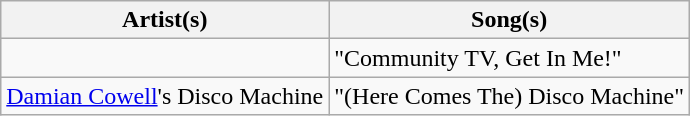<table class="wikitable plainrowheaders">
<tr>
<th scope="col">Artist(s)</th>
<th scope="col">Song(s)</th>
</tr>
<tr>
<td></td>
<td>"Community TV, Get In Me!"</td>
</tr>
<tr>
<td><a href='#'>Damian Cowell</a>'s Disco Machine</td>
<td>"(Here Comes The) Disco Machine"</td>
</tr>
</table>
